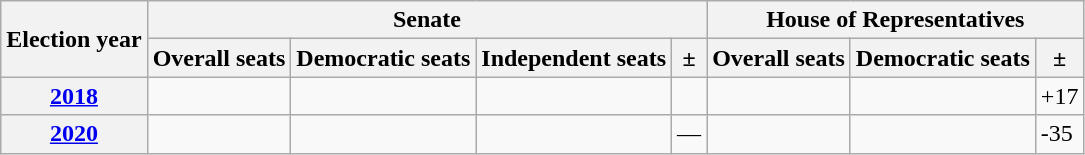<table class=wikitable>
<tr>
<th rowspan="2">Election year</th>
<th colspan="4">Senate</th>
<th colspan="3">House of Representatives</th>
</tr>
<tr>
<th>Overall seats</th>
<th>Democratic seats</th>
<th>Independent seats</th>
<th>±</th>
<th>Overall seats</th>
<th>Democratic seats</th>
<th>±</th>
</tr>
<tr>
<th><a href='#'>2018</a></th>
<td></td>
<td></td>
<td></td>
<td></td>
<td></td>
<td></td>
<td>+17</td>
</tr>
<tr>
<th><a href='#'>2020</a></th>
<td></td>
<td></td>
<td></td>
<td>—</td>
<td></td>
<td></td>
<td>-35</td>
</tr>
</table>
